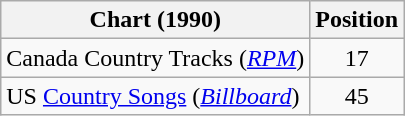<table class="wikitable sortable">
<tr>
<th scope="col">Chart (1990)</th>
<th scope="col">Position</th>
</tr>
<tr>
<td>Canada Country Tracks (<em><a href='#'>RPM</a></em>)</td>
<td align="center">17</td>
</tr>
<tr>
<td>US <a href='#'>Country Songs</a> (<em><a href='#'>Billboard</a></em>)</td>
<td align="center">45</td>
</tr>
</table>
